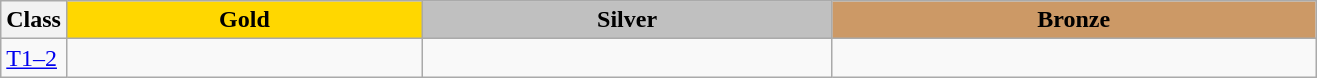<table class=wikitable style="font-size:100%">
<tr>
<th rowspan="1" width="5%">Class</th>
<th rowspan="1" style="background:gold;">Gold</th>
<th colspan="1" style="background:silver;">Silver</th>
<th colspan="1" style="background:#CC9966;">Bronze</th>
</tr>
<tr>
<td><a href='#'>T1–2</a></td>
<td></td>
<td></td>
<td></td>
</tr>
</table>
